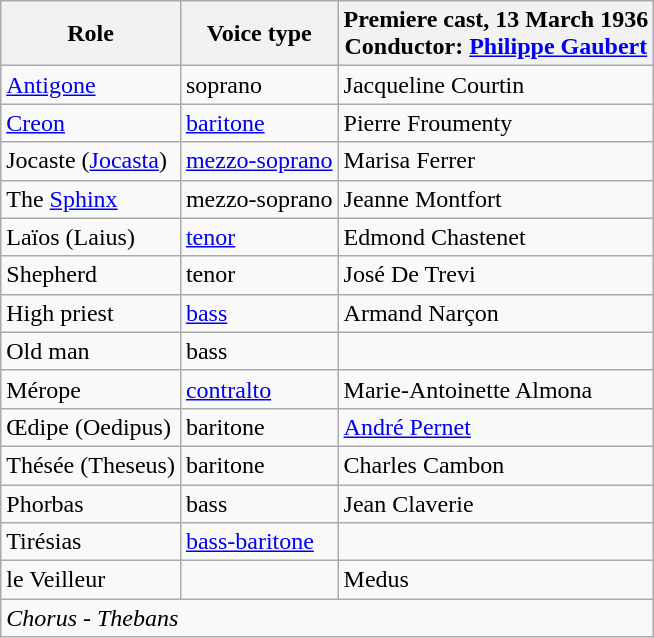<table class="wikitable">
<tr>
<th>Role</th>
<th>Voice type</th>
<th>Premiere cast, 13 March 1936<br>Conductor: <a href='#'>Philippe Gaubert</a></th>
</tr>
<tr>
<td><a href='#'>Antigone</a></td>
<td>soprano</td>
<td>Jacqueline Courtin</td>
</tr>
<tr>
<td><a href='#'>Creon</a></td>
<td><a href='#'>baritone</a></td>
<td>Pierre Froumenty</td>
</tr>
<tr>
<td>Jocaste (<a href='#'>Jocasta</a>)</td>
<td><a href='#'>mezzo-soprano</a></td>
<td>Marisa Ferrer</td>
</tr>
<tr>
<td>The <a href='#'>Sphinx</a></td>
<td>mezzo-soprano</td>
<td>Jeanne Montfort</td>
</tr>
<tr>
<td>Laïos (Laius)</td>
<td><a href='#'>tenor</a></td>
<td>Edmond Chastenet</td>
</tr>
<tr>
<td>Shepherd</td>
<td>tenor</td>
<td>José De Trevi</td>
</tr>
<tr>
<td>High priest</td>
<td><a href='#'>bass</a></td>
<td>Armand Narçon</td>
</tr>
<tr>
<td>Old man</td>
<td>bass</td>
<td></td>
</tr>
<tr>
<td>Mérope</td>
<td><a href='#'>contralto</a></td>
<td>Marie-Antoinette Almona</td>
</tr>
<tr>
<td>Œdipe (Oedipus)</td>
<td>baritone</td>
<td><a href='#'>André Pernet</a></td>
</tr>
<tr>
<td>Thésée (Theseus)</td>
<td>baritone</td>
<td>Charles Cambon</td>
</tr>
<tr>
<td>Phorbas</td>
<td>bass</td>
<td>Jean Claverie</td>
</tr>
<tr>
<td>Tirésias</td>
<td><a href='#'>bass-baritone</a></td>
<td></td>
</tr>
<tr>
<td>le Veilleur</td>
<td></td>
<td>Medus</td>
</tr>
<tr>
<td colspan="3"><em>Chorus - Thebans</em></td>
</tr>
</table>
